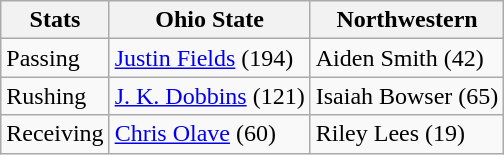<table class="wikitable">
<tr>
<th>Stats</th>
<th>Ohio State</th>
<th>Northwestern</th>
</tr>
<tr>
<td>Passing</td>
<td><a href='#'>Justin Fields</a> (194)</td>
<td>Aiden Smith (42)</td>
</tr>
<tr>
<td>Rushing</td>
<td><a href='#'>J. K. Dobbins</a> (121)</td>
<td>Isaiah Bowser (65)</td>
</tr>
<tr>
<td>Receiving</td>
<td><a href='#'>Chris Olave</a> (60)</td>
<td>Riley Lees (19)</td>
</tr>
</table>
